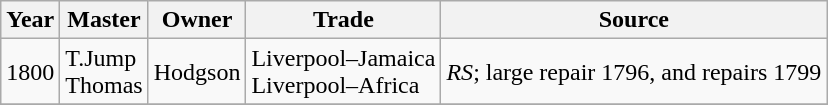<table class=" wikitable">
<tr>
<th>Year</th>
<th>Master</th>
<th>Owner</th>
<th>Trade</th>
<th>Source</th>
</tr>
<tr>
<td>1800</td>
<td>T.Jump<br>Thomas</td>
<td>Hodgson</td>
<td>Liverpool–Jamaica<br>Liverpool–Africa</td>
<td><em>RS</em>; large repair 1796, and repairs 1799</td>
</tr>
<tr>
</tr>
</table>
